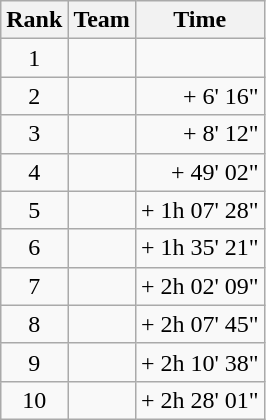<table class="wikitable">
<tr>
<th scope="col">Rank</th>
<th scope="col">Team</th>
<th scope="col">Time</th>
</tr>
<tr>
<td style="text-align:center;">1</td>
<td> </td>
<td style="text-align:right;"></td>
</tr>
<tr>
<td style="text-align:center;">2</td>
<td> </td>
<td style="text-align:right;">+ 6' 16"</td>
</tr>
<tr>
<td style="text-align:center;">3</td>
<td> </td>
<td style="text-align:right;">+ 8' 12"</td>
</tr>
<tr>
<td style="text-align:center;">4</td>
<td> </td>
<td style="text-align:right;">+ 49' 02"</td>
</tr>
<tr>
<td style="text-align:center;">5</td>
<td> </td>
<td style="text-align:right;">+ 1h 07' 28"</td>
</tr>
<tr>
<td style="text-align:center;">6</td>
<td> </td>
<td style="text-align:right;">+ 1h 35' 21"</td>
</tr>
<tr>
<td style="text-align:center;">7</td>
<td> </td>
<td style="text-align:right;">+ 2h 02' 09"</td>
</tr>
<tr>
<td style="text-align:center;">8</td>
<td> </td>
<td style="text-align:right;">+ 2h 07' 45"</td>
</tr>
<tr>
<td style="text-align:center;">9</td>
<td> </td>
<td style="text-align:right;">+ 2h 10' 38"</td>
</tr>
<tr>
<td style="text-align:center;">10</td>
<td> </td>
<td style="text-align:right;">+ 2h 28' 01"</td>
</tr>
</table>
